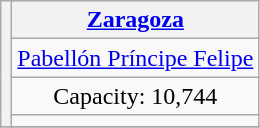<table class="wikitable" style="text-align:center">
<tr>
<th rowspan="4" colspan="2"></th>
<th><a href='#'>Zaragoza</a></th>
</tr>
<tr>
<td><a href='#'>Pabellón Príncipe Felipe</a></td>
</tr>
<tr>
<td>Capacity: 10,744</td>
</tr>
<tr>
<td></td>
</tr>
<tr>
</tr>
</table>
